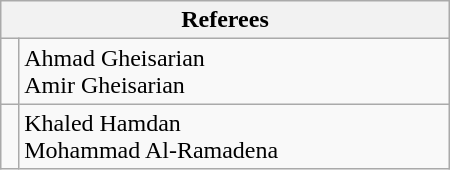<table class="wikitable" style="width:300px;">
<tr>
<th colspan=2>Referees</th>
</tr>
<tr>
<td align=left></td>
<td>Ahmad Gheisarian <br> Amir Gheisarian</td>
</tr>
<tr>
<td align=left></td>
<td>Khaled Hamdan <br> Mohammad Al-Ramadena</td>
</tr>
</table>
